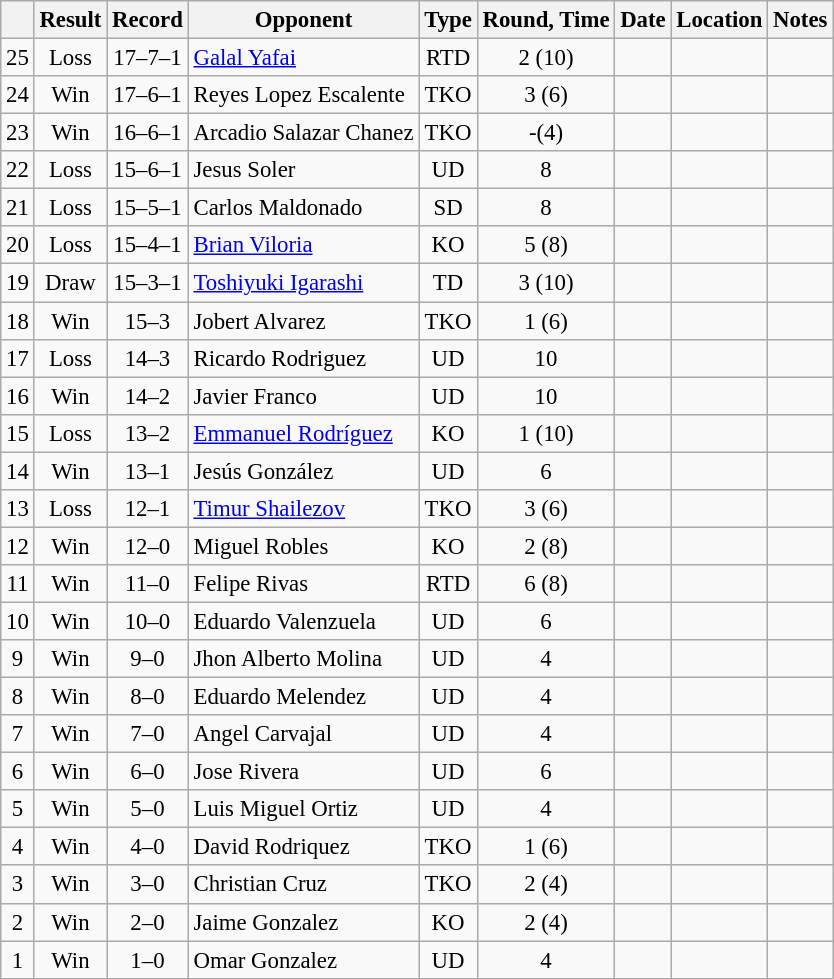<table class="wikitable" style="text-align:center; font-size:95%">
<tr>
<th></th>
<th>Result</th>
<th>Record</th>
<th>Opponent</th>
<th>Type</th>
<th>Round, Time</th>
<th>Date</th>
<th>Location</th>
<th>Notes</th>
</tr>
<tr>
<td>25</td>
<td>Loss</td>
<td>17–7–1</td>
<td align=left><a href='#'>Galal Yafai</a></td>
<td>RTD</td>
<td>2 (10) </td>
<td align=left></td>
<td align=left></td>
<td align=left></td>
</tr>
<tr>
<td>24</td>
<td>Win</td>
<td>17–6–1</td>
<td align=left>Reyes Lopez Escalente</td>
<td>TKO</td>
<td>3 (6) </td>
<td align=left></td>
<td align=left></td>
<td></td>
</tr>
<tr>
<td>23</td>
<td>Win</td>
<td>16–6–1</td>
<td align=left>Arcadio Salazar Chanez</td>
<td>TKO</td>
<td>-(4) </td>
<td align=left></td>
<td align=left></td>
<td></td>
</tr>
<tr>
<td>22</td>
<td>Loss</td>
<td>15–6–1</td>
<td align=left>Jesus Soler</td>
<td>UD</td>
<td>8</td>
<td align=left></td>
<td align=left></td>
<td></td>
</tr>
<tr>
<td>21</td>
<td>Loss</td>
<td>15–5–1</td>
<td align=left>Carlos Maldonado</td>
<td>SD</td>
<td>8</td>
<td align=left></td>
<td align=left></td>
<td></td>
</tr>
<tr>
<td>20</td>
<td>Loss</td>
<td>15–4–1</td>
<td align=left><a href='#'>Brian Viloria</a></td>
<td>KO</td>
<td>5 (8) </td>
<td align=left></td>
<td align=left></td>
<td></td>
</tr>
<tr>
<td>19</td>
<td>Draw</td>
<td>15–3–1</td>
<td align=left><a href='#'>Toshiyuki Igarashi</a></td>
<td>TD</td>
<td>3 (10) </td>
<td align=left></td>
<td align=left></td>
<td></td>
</tr>
<tr>
<td>18</td>
<td>Win</td>
<td>15–3</td>
<td align=left>Jobert Alvarez</td>
<td>TKO</td>
<td>1 (6) </td>
<td align=left></td>
<td align=left></td>
<td></td>
</tr>
<tr>
<td>17</td>
<td>Loss</td>
<td>14–3</td>
<td align=left>Ricardo Rodriguez</td>
<td>UD</td>
<td>10</td>
<td align=left></td>
<td align=left></td>
<td align=left></td>
</tr>
<tr>
<td>16</td>
<td>Win</td>
<td>14–2</td>
<td align=left>Javier Franco</td>
<td>UD</td>
<td>10</td>
<td align=left></td>
<td align=left></td>
<td align=left></td>
</tr>
<tr>
<td>15</td>
<td>Loss</td>
<td>13–2</td>
<td align=left><a href='#'>Emmanuel Rodríguez</a></td>
<td>KO</td>
<td>1 (10) </td>
<td align=left></td>
<td align=left></td>
<td align=left></td>
</tr>
<tr>
<td>14</td>
<td>Win</td>
<td>13–1</td>
<td align=left>Jesús González</td>
<td>UD</td>
<td>6</td>
<td align=left></td>
<td align=left></td>
<td></td>
</tr>
<tr>
<td>13</td>
<td>Loss</td>
<td>12–1</td>
<td align=left><a href='#'>Timur Shailezov</a></td>
<td>TKO</td>
<td>3 (6) </td>
<td align=left></td>
<td align=left></td>
<td></td>
</tr>
<tr>
<td>12</td>
<td>Win</td>
<td>12–0</td>
<td align=left>Miguel Robles</td>
<td>KO</td>
<td>2 (8) </td>
<td align=left></td>
<td align=left></td>
<td></td>
</tr>
<tr>
<td>11</td>
<td>Win</td>
<td>11–0</td>
<td align=left>Felipe Rivas</td>
<td>RTD</td>
<td>6 (8) </td>
<td align=left></td>
<td align=left></td>
<td></td>
</tr>
<tr>
<td>10</td>
<td>Win</td>
<td>10–0</td>
<td align=left>Eduardo Valenzuela</td>
<td>UD</td>
<td>6</td>
<td align=left></td>
<td align=left></td>
<td></td>
</tr>
<tr>
<td>9</td>
<td>Win</td>
<td>9–0</td>
<td align=left>Jhon Alberto Molina</td>
<td>UD</td>
<td>4</td>
<td align=left></td>
<td align=left></td>
<td></td>
</tr>
<tr>
<td>8</td>
<td>Win</td>
<td>8–0</td>
<td align=left>Eduardo Melendez</td>
<td>UD</td>
<td>4</td>
<td align=left></td>
<td align=left></td>
<td></td>
</tr>
<tr>
<td>7</td>
<td>Win</td>
<td>7–0</td>
<td align=left>Angel Carvajal</td>
<td>UD</td>
<td>4</td>
<td align=left></td>
<td align=left></td>
<td></td>
</tr>
<tr>
<td>6</td>
<td>Win</td>
<td>6–0</td>
<td align=left>Jose Rivera</td>
<td>UD</td>
<td>6</td>
<td align=left></td>
<td align=left></td>
<td></td>
</tr>
<tr>
<td>5</td>
<td>Win</td>
<td>5–0</td>
<td align=left>Luis Miguel Ortiz</td>
<td>UD</td>
<td>4</td>
<td align=left></td>
<td align=left></td>
<td></td>
</tr>
<tr>
<td>4</td>
<td>Win</td>
<td>4–0</td>
<td align=left>David Rodriquez</td>
<td>TKO</td>
<td>1 (6) </td>
<td align=left></td>
<td align=left></td>
<td></td>
</tr>
<tr>
<td>3</td>
<td>Win</td>
<td>3–0</td>
<td align=left>Christian Cruz</td>
<td>TKO</td>
<td>2 (4) </td>
<td align=left></td>
<td align=left></td>
<td></td>
</tr>
<tr>
<td>2</td>
<td>Win</td>
<td>2–0</td>
<td align=left>Jaime Gonzalez</td>
<td>KO</td>
<td>2 (4)<br></td>
<td align=left></td>
<td align=left></td>
<td></td>
</tr>
<tr>
<td>1</td>
<td>Win</td>
<td>1–0</td>
<td align=left>Omar Gonzalez</td>
<td>UD</td>
<td>4</td>
<td align=left></td>
<td align=left></td>
<td></td>
</tr>
</table>
